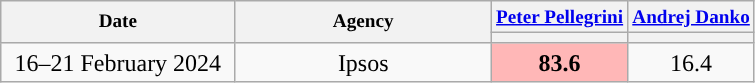<table class="wikitable" style="text-align:center;">
<tr style="font-size:80%;">
<th style="width:150px;" rowspan="2">Date</th>
<th style="width:165px;" rowspan="2">Agency</th>
<th><a href='#'>Peter Pellegrini</a></th>
<th><a href='#'>Andrej Danko</a></th>
</tr>
<tr>
<th style="background:"></th>
<th style="background:"></th>
</tr>
<tr>
<td>16–21 February 2024</td>
<td>Ipsos</td>
<td style="background:#FFB7B7;"><strong>83.6</strong></td>
<td>16.4</td>
</tr>
</table>
